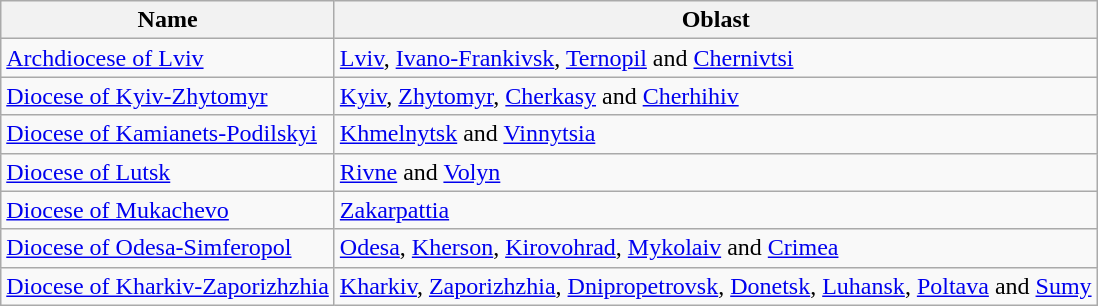<table class="wikitable">
<tr>
<th>Name</th>
<th>Oblast</th>
</tr>
<tr>
<td><a href='#'>Archdiocese of Lviv</a></td>
<td><a href='#'>Lviv</a>, <a href='#'>Ivano-Frankivsk</a>, <a href='#'>Ternopil</a> and <a href='#'>Chernivtsi</a></td>
</tr>
<tr>
<td><a href='#'>Diocese of Kyiv-Zhytomyr</a></td>
<td><a href='#'>Kyiv</a>, <a href='#'>Zhytomyr</a>, <a href='#'>Cherkasy</a> and <a href='#'>Cherhihiv</a></td>
</tr>
<tr>
<td><a href='#'>Diocese of Kamianets-Podilskyi</a></td>
<td><a href='#'>Khmelnytsk</a> and <a href='#'>Vinnytsia</a></td>
</tr>
<tr>
<td><a href='#'>Diocese of Lutsk</a></td>
<td><a href='#'>Rivne</a> and <a href='#'>Volyn</a></td>
</tr>
<tr>
<td><a href='#'>Diocese of Mukachevo</a></td>
<td><a href='#'>Zakarpattia</a></td>
</tr>
<tr>
<td><a href='#'>Diocese of Odesa-Simferopol</a></td>
<td><a href='#'>Odesa</a>, <a href='#'>Kherson</a>, <a href='#'>Kirovohrad</a>, <a href='#'>Mykolaiv</a> and <a href='#'>Crimea</a></td>
</tr>
<tr>
<td><a href='#'>Diocese of Kharkiv-Zaporizhzhia</a></td>
<td><a href='#'>Kharkiv</a>, <a href='#'>Zaporizhzhia</a>, <a href='#'>Dnipropetrovsk</a>, <a href='#'>Donetsk</a>, <a href='#'>Luhansk</a>, <a href='#'>Poltava</a> and <a href='#'>Sumy</a></td>
</tr>
</table>
